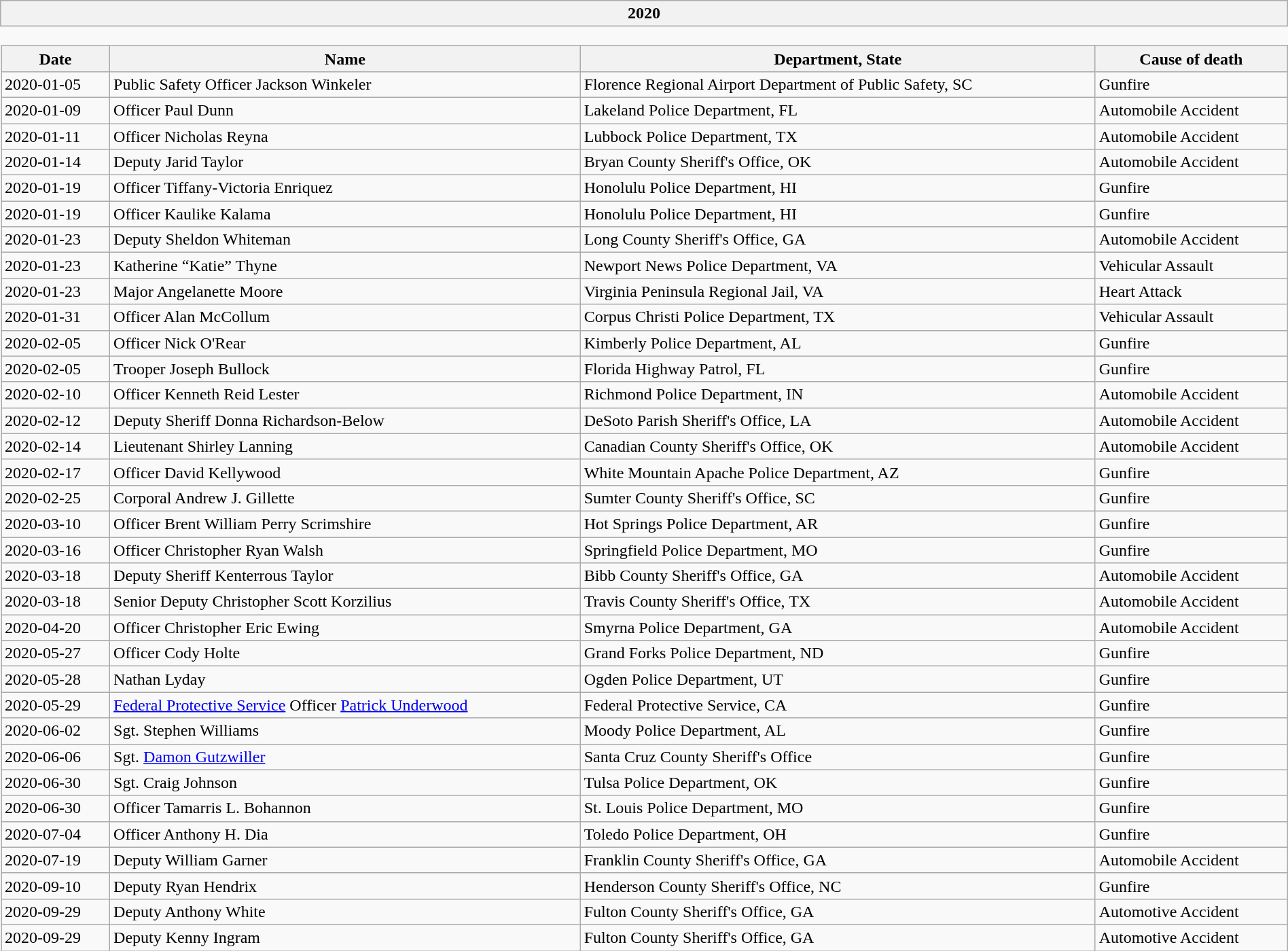<table class="wikitable collapsible collapsed" style="border:none;width:100%">
<tr>
<th scope="col">2020</th>
</tr>
<tr>
<td style="padding:0;border:none"><br><table class="wikitable sortable" border="1" style="margin:0;width:100%">
<tr>
<th>Date</th>
<th>Name</th>
<th>Department, State</th>
<th>Cause of death</th>
</tr>
<tr>
<td>2020-01-05</td>
<td>Public Safety Officer Jackson Winkeler</td>
<td>Florence Regional Airport Department of Public Safety, SC</td>
<td>Gunfire</td>
</tr>
<tr>
<td>2020-01-09</td>
<td>Officer Paul Dunn</td>
<td>Lakeland Police Department, FL</td>
<td>Automobile Accident</td>
</tr>
<tr>
<td>2020-01-11</td>
<td>Officer Nicholas Reyna</td>
<td>Lubbock Police Department, TX</td>
<td>Automobile Accident</td>
</tr>
<tr>
<td>2020-01-14</td>
<td>Deputy Jarid Taylor</td>
<td>Bryan County Sheriff's Office, OK</td>
<td>Automobile Accident</td>
</tr>
<tr>
<td>2020-01-19</td>
<td>Officer Tiffany-Victoria Enriquez</td>
<td>Honolulu Police Department, HI</td>
<td>Gunfire</td>
</tr>
<tr>
<td>2020-01-19</td>
<td>Officer Kaulike Kalama</td>
<td>Honolulu Police Department, HI</td>
<td>Gunfire</td>
</tr>
<tr>
<td>2020-01-23</td>
<td>Deputy Sheldon Whiteman</td>
<td>Long County Sheriff's Office, GA</td>
<td>Automobile Accident</td>
</tr>
<tr>
<td>2020-01-23</td>
<td>Katherine “Katie” Thyne</td>
<td>Newport News Police Department, VA</td>
<td>Vehicular Assault</td>
</tr>
<tr>
<td>2020-01-23</td>
<td>Major Angelanette Moore</td>
<td>Virginia Peninsula Regional Jail, VA</td>
<td>Heart Attack</td>
</tr>
<tr>
<td>2020-01-31</td>
<td>Officer Alan McCollum</td>
<td>Corpus Christi Police Department, TX</td>
<td>Vehicular Assault</td>
</tr>
<tr>
<td>2020-02-05</td>
<td>Officer Nick O'Rear</td>
<td>Kimberly Police Department, AL</td>
<td>Gunfire</td>
</tr>
<tr>
<td>2020-02-05</td>
<td>Trooper Joseph Bullock</td>
<td>Florida Highway Patrol, FL</td>
<td>Gunfire</td>
</tr>
<tr>
<td>2020-02-10</td>
<td>Officer Kenneth Reid Lester</td>
<td>Richmond Police Department, IN</td>
<td>Automobile Accident</td>
</tr>
<tr>
<td>2020-02-12</td>
<td>Deputy Sheriff Donna Richardson-Below</td>
<td>DeSoto Parish Sheriff's Office, LA</td>
<td>Automobile Accident</td>
</tr>
<tr>
<td>2020-02-14</td>
<td>Lieutenant Shirley Lanning</td>
<td>Canadian County Sheriff's Office, OK</td>
<td>Automobile Accident</td>
</tr>
<tr>
<td>2020-02-17</td>
<td>Officer David Kellywood</td>
<td>White Mountain Apache Police Department, AZ</td>
<td>Gunfire</td>
</tr>
<tr>
<td>2020-02-25</td>
<td>Corporal Andrew J. Gillette</td>
<td>Sumter County Sheriff's Office, SC</td>
<td>Gunfire</td>
</tr>
<tr>
<td>2020-03-10</td>
<td>Officer Brent William Perry Scrimshire</td>
<td>Hot Springs Police Department, AR</td>
<td>Gunfire</td>
</tr>
<tr>
<td>2020-03-16</td>
<td>Officer Christopher Ryan Walsh</td>
<td>Springfield Police Department, MO</td>
<td>Gunfire</td>
</tr>
<tr>
<td>2020-03-18</td>
<td>Deputy Sheriff Kenterrous Taylor</td>
<td>Bibb County Sheriff's Office, GA</td>
<td>Automobile Accident</td>
</tr>
<tr>
<td>2020-03-18</td>
<td>Senior Deputy Christopher Scott Korzilius</td>
<td>Travis County Sheriff's Office, TX</td>
<td>Automobile Accident</td>
</tr>
<tr>
<td>2020-04-20</td>
<td>Officer Christopher Eric Ewing</td>
<td>Smyrna Police Department, GA</td>
<td>Automobile Accident</td>
</tr>
<tr>
<td>2020-05-27</td>
<td>Officer Cody Holte</td>
<td>Grand Forks Police Department, ND</td>
<td>Gunfire</td>
</tr>
<tr>
<td>2020-05-28</td>
<td>Nathan Lyday</td>
<td>Ogden Police Department, UT</td>
<td>Gunfire</td>
</tr>
<tr>
<td>2020-05-29</td>
<td><a href='#'>Federal Protective Service</a> Officer <a href='#'>Patrick Underwood</a></td>
<td>Federal Protective Service, CA</td>
<td>Gunfire</td>
</tr>
<tr>
<td>2020-06-02</td>
<td>Sgt. Stephen Williams</td>
<td>Moody Police Department, AL</td>
<td>Gunfire</td>
</tr>
<tr>
<td>2020-06-06</td>
<td>Sgt. <a href='#'>Damon Gutzwiller</a></td>
<td>Santa Cruz County Sheriff's Office</td>
<td>Gunfire</td>
</tr>
<tr>
<td>2020-06-30</td>
<td>Sgt. Craig Johnson</td>
<td>Tulsa Police Department, OK</td>
<td>Gunfire</td>
</tr>
<tr>
<td>2020-06-30</td>
<td>Officer Tamarris L. Bohannon</td>
<td>St. Louis Police Department, MO</td>
<td>Gunfire</td>
</tr>
<tr>
<td>2020-07-04</td>
<td>Officer Anthony H. Dia</td>
<td>Toledo Police Department, OH</td>
<td>Gunfire</td>
</tr>
<tr>
<td>2020-07-19</td>
<td>Deputy William Garner</td>
<td>Franklin County Sheriff's Office, GA</td>
<td>Automobile Accident</td>
</tr>
<tr>
<td>2020-09-10</td>
<td>Deputy Ryan Hendrix</td>
<td>Henderson County Sheriff's Office, NC</td>
<td>Gunfire</td>
</tr>
<tr>
<td>2020-09-29</td>
<td>Deputy Anthony White</td>
<td>Fulton County Sheriff's Office, GA</td>
<td>Automotive Accident</td>
</tr>
<tr>
<td>2020-09-29</td>
<td>Deputy Kenny Ingram</td>
<td>Fulton County Sheriff's Office, GA</td>
<td>Automotive Accident</td>
</tr>
</table>
</td>
</tr>
</table>
